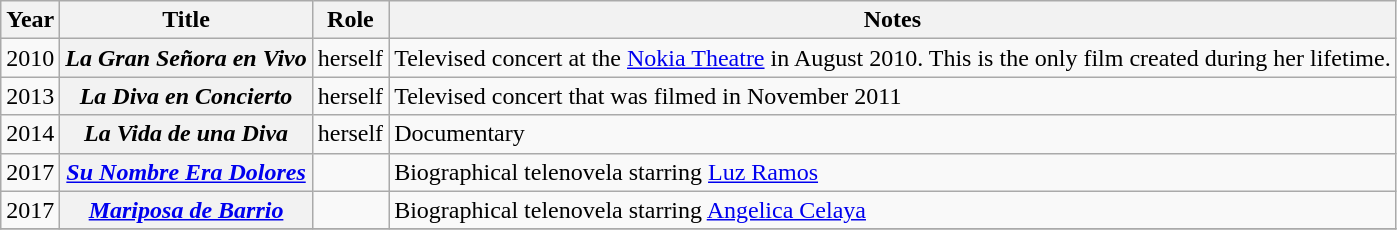<table class="wikitable sortable plainrowheaders">
<tr>
<th scope="col">Year</th>
<th scope="col">Title</th>
<th scope="col" class="unsortable">Role</th>
<th scope="col" class="unsortable">Notes</th>
</tr>
<tr>
<td>2010</td>
<th scope="row"><em>La Gran Señora en Vivo</em></th>
<td>herself</td>
<td>Televised concert at the <a href='#'>Nokia Theatre</a> in August 2010. This is the only film created during her lifetime.</td>
</tr>
<tr>
<td>2013</td>
<th scope="row"><em>La Diva en Concierto</em></th>
<td>herself</td>
<td>Televised concert that was filmed in November 2011</td>
</tr>
<tr>
<td>2014</td>
<th scope="row"><em>La Vida de una Diva</em></th>
<td>herself</td>
<td>Documentary</td>
</tr>
<tr>
<td>2017</td>
<th scope="row"><em><a href='#'>Su Nombre Era Dolores</a></em></th>
<td></td>
<td>Biographical telenovela starring <a href='#'>Luz Ramos</a></td>
</tr>
<tr>
<td>2017</td>
<th scope="row"><em><a href='#'>Mariposa de Barrio</a></em></th>
<td></td>
<td>Biographical telenovela starring <a href='#'>Angelica Celaya</a></td>
</tr>
<tr>
</tr>
</table>
